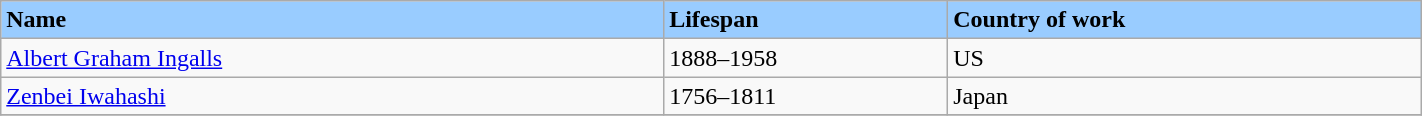<table class="wikitable" style="width:75%; background:light blue; color:black">
<tr>
<td width="35%" bgcolor="#99ccff"><strong>Name</strong></td>
<td width="15%" bgcolor="#99ccff"><strong> Lifespan</strong></td>
<td width="25%" bgcolor="#99ccff"><strong> Country of work </strong></td>
</tr>
<tr>
<td><a href='#'>Albert Graham Ingalls</a></td>
<td>1888–1958</td>
<td>US</td>
</tr>
<tr>
<td><a href='#'>Zenbei Iwahashi</a></td>
<td>1756–1811</td>
<td>Japan</td>
</tr>
<tr>
</tr>
</table>
